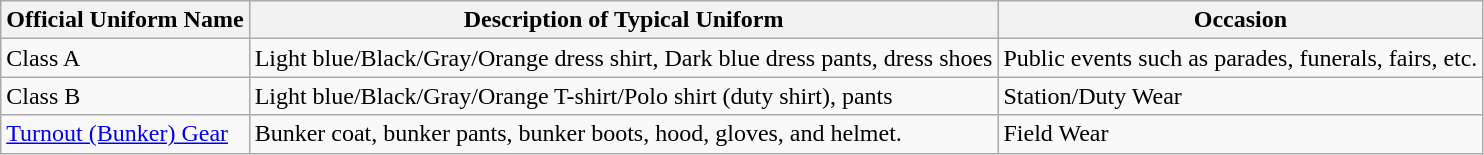<table class="wikitable">
<tr>
<th>Official Uniform Name</th>
<th>Description of Typical Uniform</th>
<th>Occasion</th>
</tr>
<tr>
<td>Class A</td>
<td>Light blue/Black/Gray/Orange dress shirt, Dark blue dress pants, dress shoes</td>
<td>Public events such as parades, funerals, fairs, etc.</td>
</tr>
<tr>
<td>Class B</td>
<td>Light blue/Black/Gray/Orange T-shirt/Polo shirt (duty shirt), pants</td>
<td>Station/Duty Wear</td>
</tr>
<tr>
<td><a href='#'>Turnout (Bunker) Gear</a></td>
<td>Bunker coat, bunker pants, bunker boots, hood, gloves, and helmet.</td>
<td>Field Wear</td>
</tr>
</table>
